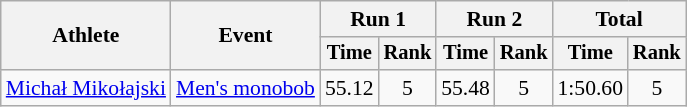<table class="wikitable" style="font-size:90%">
<tr>
<th rowspan="2">Athlete</th>
<th rowspan="2">Event</th>
<th colspan="2">Run 1</th>
<th colspan="2">Run 2</th>
<th colspan="2">Total</th>
</tr>
<tr style="font-size:95%">
<th>Time</th>
<th>Rank</th>
<th>Time</th>
<th>Rank</th>
<th>Time</th>
<th>Rank</th>
</tr>
<tr align=center>
<td align=left><a href='#'>Michał Mikołajski</a></td>
<td align=left><a href='#'>Men's monobob</a></td>
<td>55.12</td>
<td>5</td>
<td>55.48</td>
<td>5</td>
<td>1:50.60</td>
<td>5</td>
</tr>
</table>
